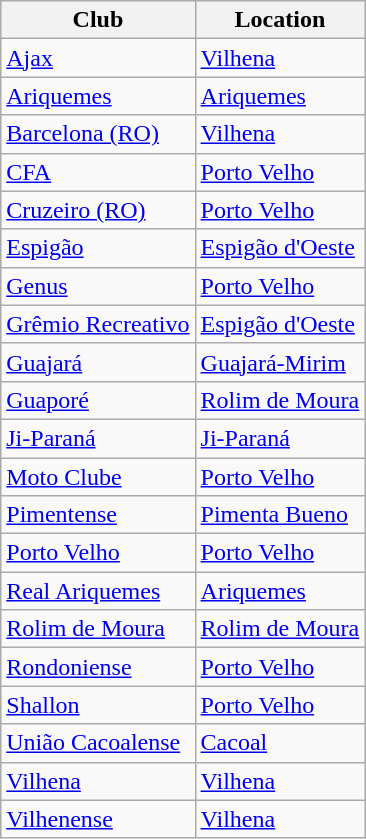<table class="wikitable sortable">
<tr>
<th>Club</th>
<th>Location</th>
</tr>
<tr>
<td><a href='#'>Ajax</a></td>
<td><a href='#'>Vilhena</a></td>
</tr>
<tr>
<td><a href='#'>Ariquemes</a></td>
<td><a href='#'>Ariquemes</a></td>
</tr>
<tr>
<td><a href='#'>Barcelona (RO)</a></td>
<td><a href='#'>Vilhena</a></td>
</tr>
<tr>
<td><a href='#'>CFA</a></td>
<td><a href='#'>Porto Velho</a></td>
</tr>
<tr>
<td><a href='#'>Cruzeiro (RO)</a></td>
<td><a href='#'>Porto Velho</a></td>
</tr>
<tr>
<td><a href='#'>Espigão</a></td>
<td><a href='#'>Espigão d'Oeste</a></td>
</tr>
<tr>
<td><a href='#'>Genus</a></td>
<td><a href='#'>Porto Velho</a></td>
</tr>
<tr>
<td><a href='#'>Grêmio Recreativo</a></td>
<td><a href='#'>Espigão d'Oeste</a></td>
</tr>
<tr>
<td><a href='#'>Guajará</a></td>
<td><a href='#'>Guajará-Mirim</a></td>
</tr>
<tr>
<td><a href='#'>Guaporé</a></td>
<td><a href='#'>Rolim de Moura</a></td>
</tr>
<tr>
<td><a href='#'>Ji-Paraná</a></td>
<td><a href='#'>Ji-Paraná</a></td>
</tr>
<tr>
<td><a href='#'>Moto Clube</a></td>
<td><a href='#'>Porto Velho</a></td>
</tr>
<tr>
<td><a href='#'>Pimentense</a></td>
<td><a href='#'>Pimenta Bueno</a></td>
</tr>
<tr>
<td><a href='#'>Porto Velho</a></td>
<td><a href='#'>Porto Velho</a></td>
</tr>
<tr>
<td><a href='#'>Real Ariquemes</a></td>
<td><a href='#'>Ariquemes</a></td>
</tr>
<tr>
<td><a href='#'>Rolim de Moura</a></td>
<td><a href='#'>Rolim de Moura</a></td>
</tr>
<tr>
<td><a href='#'>Rondoniense</a></td>
<td><a href='#'>Porto Velho</a></td>
</tr>
<tr>
<td><a href='#'>Shallon</a></td>
<td><a href='#'>Porto Velho</a></td>
</tr>
<tr>
<td><a href='#'>União Cacoalense</a></td>
<td><a href='#'>Cacoal</a></td>
</tr>
<tr>
<td><a href='#'>Vilhena</a></td>
<td><a href='#'>Vilhena</a></td>
</tr>
<tr>
<td><a href='#'>Vilhenense</a></td>
<td><a href='#'>Vilhena</a></td>
</tr>
</table>
